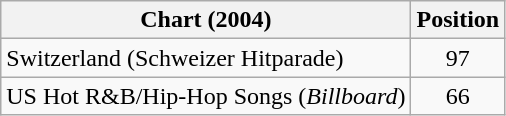<table class="wikitable sortable">
<tr>
<th>Chart (2004)</th>
<th>Position</th>
</tr>
<tr>
<td>Switzerland (Schweizer Hitparade)</td>
<td style="text-align:center;">97</td>
</tr>
<tr>
<td>US Hot R&B/Hip-Hop Songs (<em>Billboard</em>)</td>
<td style="text-align:center;">66</td>
</tr>
</table>
